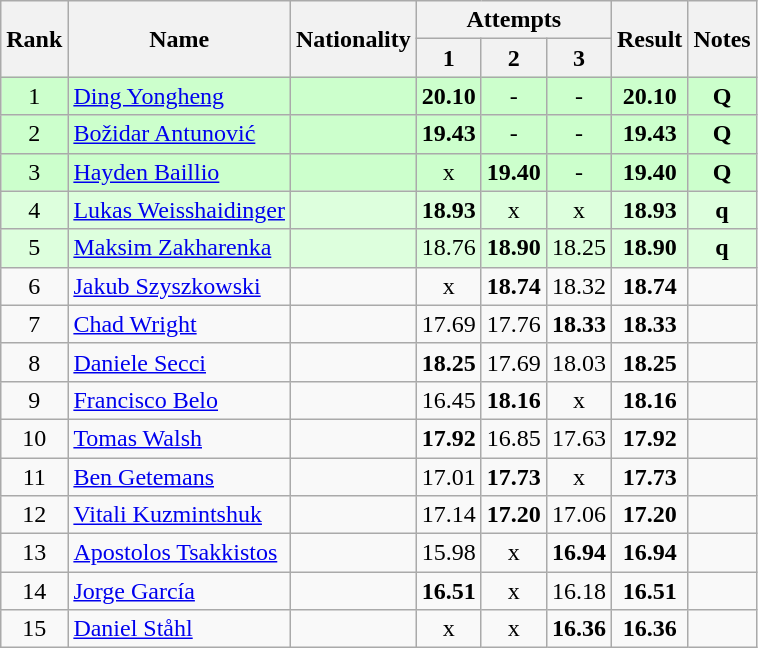<table class="wikitable sortable" style="text-align:center">
<tr>
<th rowspan=2>Rank</th>
<th rowspan=2>Name</th>
<th rowspan=2>Nationality</th>
<th colspan=3>Attempts</th>
<th rowspan=2>Result</th>
<th rowspan=2>Notes</th>
</tr>
<tr>
<th>1</th>
<th>2</th>
<th>3</th>
</tr>
<tr bgcolor=ccffcc>
<td>1</td>
<td align=left><a href='#'>Ding Yongheng</a></td>
<td align=left></td>
<td><strong>20.10</strong></td>
<td>-</td>
<td>-</td>
<td><strong>20.10</strong></td>
<td><strong>Q</strong></td>
</tr>
<tr bgcolor=ccffcc>
<td>2</td>
<td align=left><a href='#'>Božidar Antunović</a></td>
<td align=left></td>
<td><strong>19.43</strong></td>
<td>-</td>
<td>-</td>
<td><strong>19.43</strong></td>
<td><strong>Q</strong></td>
</tr>
<tr bgcolor=ccffcc>
<td>3</td>
<td align=left><a href='#'>Hayden Baillio</a></td>
<td align=left></td>
<td>x</td>
<td><strong>19.40</strong></td>
<td>-</td>
<td><strong>19.40</strong></td>
<td><strong>Q</strong></td>
</tr>
<tr bgcolor=ddffdd>
<td>4</td>
<td align=left><a href='#'>Lukas Weisshaidinger</a></td>
<td align=left></td>
<td><strong>18.93</strong></td>
<td>x</td>
<td>x</td>
<td><strong>18.93</strong></td>
<td><strong>q</strong></td>
</tr>
<tr bgcolor=ddffdd>
<td>5</td>
<td align=left><a href='#'>Maksim Zakharenka</a></td>
<td align=left></td>
<td>18.76</td>
<td><strong>18.90</strong></td>
<td>18.25</td>
<td><strong>18.90</strong></td>
<td><strong>q</strong></td>
</tr>
<tr>
<td>6</td>
<td align=left><a href='#'>Jakub Szyszkowski</a></td>
<td align=left></td>
<td>x</td>
<td><strong>18.74</strong></td>
<td>18.32</td>
<td><strong>18.74</strong></td>
<td></td>
</tr>
<tr>
<td>7</td>
<td align=left><a href='#'>Chad Wright</a></td>
<td align=left></td>
<td>17.69</td>
<td>17.76</td>
<td><strong>18.33</strong></td>
<td><strong>18.33</strong></td>
<td></td>
</tr>
<tr>
<td>8</td>
<td align=left><a href='#'>Daniele Secci</a></td>
<td align=left></td>
<td><strong>18.25</strong></td>
<td>17.69</td>
<td>18.03</td>
<td><strong>18.25</strong></td>
<td></td>
</tr>
<tr>
<td>9</td>
<td align=left><a href='#'>Francisco Belo</a></td>
<td align=left></td>
<td>16.45</td>
<td><strong>18.16</strong></td>
<td>x</td>
<td><strong>18.16</strong></td>
<td></td>
</tr>
<tr>
<td>10</td>
<td align=left><a href='#'>Tomas Walsh</a></td>
<td align=left></td>
<td><strong>17.92</strong></td>
<td>16.85</td>
<td>17.63</td>
<td><strong>17.92</strong></td>
<td></td>
</tr>
<tr>
<td>11</td>
<td align=left><a href='#'>Ben Getemans</a></td>
<td align=left></td>
<td>17.01</td>
<td><strong>17.73</strong></td>
<td>x</td>
<td><strong>17.73</strong></td>
<td></td>
</tr>
<tr>
<td>12</td>
<td align=left><a href='#'>Vitali Kuzmintshuk</a></td>
<td align=left></td>
<td>17.14</td>
<td><strong>17.20</strong></td>
<td>17.06</td>
<td><strong>17.20</strong></td>
<td></td>
</tr>
<tr>
<td>13</td>
<td align=left><a href='#'>Apostolos Tsakkistos</a></td>
<td align=left></td>
<td>15.98</td>
<td>x</td>
<td><strong>16.94</strong></td>
<td><strong>16.94</strong></td>
<td></td>
</tr>
<tr>
<td>14</td>
<td align=left><a href='#'>Jorge García</a></td>
<td align=left></td>
<td><strong>16.51</strong></td>
<td>x</td>
<td>16.18</td>
<td><strong>16.51</strong></td>
<td></td>
</tr>
<tr>
<td>15</td>
<td align=left><a href='#'>Daniel Ståhl</a></td>
<td align=left></td>
<td>x</td>
<td>x</td>
<td><strong>16.36</strong></td>
<td><strong>16.36</strong></td>
<td></td>
</tr>
</table>
